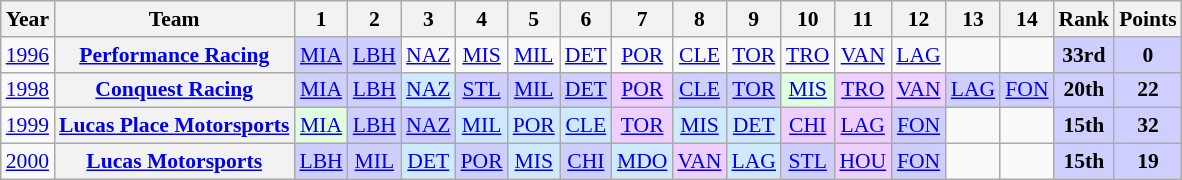<table class="wikitable" style="text-align:center; font-size:90%">
<tr>
<th>Year</th>
<th>Team</th>
<th>1</th>
<th>2</th>
<th>3</th>
<th>4</th>
<th>5</th>
<th>6</th>
<th>7</th>
<th>8</th>
<th>9</th>
<th>10</th>
<th>11</th>
<th>12</th>
<th>13</th>
<th>14</th>
<th>Rank</th>
<th>Points</th>
</tr>
<tr>
<td><a href='#'>1996</a></td>
<th><a href='#'>Performance Racing</a></th>
<td style="background:#CFCFFF;"><a href='#'>MIA</a><br></td>
<td style="background:#CFCFFF;"><a href='#'>LBH</a><br></td>
<td><a href='#'>NAZ</a></td>
<td><a href='#'>MIS</a></td>
<td><a href='#'>MIL</a></td>
<td><a href='#'>DET</a></td>
<td><a href='#'>POR</a></td>
<td><a href='#'>CLE</a></td>
<td><a href='#'>TOR</a></td>
<td><a href='#'>TRO</a></td>
<td><a href='#'>VAN</a></td>
<td><a href='#'>LAG</a></td>
<td></td>
<td></td>
<td style="background:#CFCFFF;"><strong>33rd</strong></td>
<td style="background:#CFCFFF;"><strong>0</strong></td>
</tr>
<tr>
<td><a href='#'>1998</a></td>
<th><a href='#'>Conquest Racing</a></th>
<td style="background:#CFCFFF;"><a href='#'>MIA</a><br></td>
<td style="background:#CFCFFF;"><a href='#'>LBH</a><br></td>
<td style="background:#CFEAFF;"><a href='#'>NAZ</a><br></td>
<td style="background:#CFCFFF;"><a href='#'>STL</a><br></td>
<td style="background:#CFCFFF;"><a href='#'>MIL</a><br></td>
<td style="background:#CFCFFF;"><a href='#'>DET</a><br></td>
<td style="background:#EFCFFF;"><a href='#'>POR</a><br></td>
<td style="background:#CFCFFF;"><a href='#'>CLE</a><br></td>
<td style="background:#CFCFFF;"><a href='#'>TOR</a><br></td>
<td style="background:#DFFFDF;"><a href='#'>MIS</a><br></td>
<td style="background:#EFCFFF;"><a href='#'>TRO</a><br></td>
<td style="background:#EFCFFF;"><a href='#'>VAN</a><br></td>
<td style="background:#CFCFFF;"><a href='#'>LAG</a><br></td>
<td style="background:#CFCFFF;"><a href='#'>FON</a><br></td>
<td style="background:#CFCFFF;"><strong>20th</strong></td>
<td style="background:#CFCFFF;"><strong>22</strong></td>
</tr>
<tr>
<td><a href='#'>1999</a></td>
<th><a href='#'>Lucas Place Motorsports</a></th>
<td style="background:#DFFFDF;"><a href='#'>MIA</a><br></td>
<td style="background:#CFCFFF;"><a href='#'>LBH</a><br></td>
<td style="background:#CFCFFF;"><a href='#'>NAZ</a><br></td>
<td style="background:#CFEAFF;"><a href='#'>MIL</a><br></td>
<td style="background:#CFEAFF;"><a href='#'>POR</a><br></td>
<td style="background:#CFEAFF;"><a href='#'>CLE</a><br></td>
<td style="background:#EFCFFF;"><a href='#'>TOR</a><br></td>
<td style="background:#CFEAFF;"><a href='#'>MIS</a><br></td>
<td style="background:#CFEAFF;"><a href='#'>DET</a><br></td>
<td style="background:#EFCFFF;"><a href='#'>CHI</a><br></td>
<td style="background:#EFCFFF;"><a href='#'>LAG</a><br></td>
<td style="background:#CFCFFF;"><a href='#'>FON</a><br></td>
<td></td>
<td></td>
<td style="background:#CFCFFF;"><strong>15th</strong></td>
<td style="background:#CFCFFF;"><strong>32</strong></td>
</tr>
<tr>
<td><a href='#'>2000</a></td>
<th><a href='#'>Lucas Motorsports</a></th>
<td style="background:#CFCFFF;"><a href='#'>LBH</a><br></td>
<td style="background:#CFCFFF;"><a href='#'>MIL</a><br></td>
<td style="background:#CFEAFF;"><a href='#'>DET</a><br></td>
<td style="background:#CFCFFF;"><a href='#'>POR</a><br></td>
<td style="background:#CFEAFF;"><a href='#'>MIS</a><br></td>
<td style="background:#CFCFFF;"><a href='#'>CHI</a><br></td>
<td style="background:#CFEAFF;"><a href='#'>MDO</a><br></td>
<td style="background:#EFCFFF;"><a href='#'>VAN</a><br></td>
<td style="background:#CFEAFF;"><a href='#'>LAG</a><br></td>
<td style="background:#CFCFFF;"><a href='#'>STL</a><br></td>
<td style="background:#EFCFFF;"><a href='#'>HOU</a><br></td>
<td style="background:#CFCFFF;"><a href='#'>FON</a><br></td>
<td></td>
<td></td>
<td style="background:#CFCFFF;"><strong>15th</strong></td>
<td style="background:#CFCFFF;"><strong>19</strong></td>
</tr>
</table>
